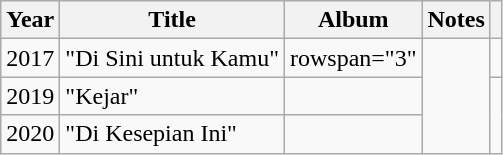<table class="wikitable unsortable">
<tr>
<th>Year</th>
<th>Title</th>
<th>Album</th>
<th>Notes</th>
<th></th>
</tr>
<tr>
<td>2017</td>
<td>"Di Sini untuk Kamu"</td>
<td>rowspan="3" </td>
<td rowspan="3"></td>
<td align="center"></td>
</tr>
<tr>
<td>2019</td>
<td>"Kejar"</td>
<td align="center"></td>
</tr>
<tr>
<td>2020</td>
<td>"Di Kesepian Ini"</td>
<td align="center"></td>
</tr>
</table>
